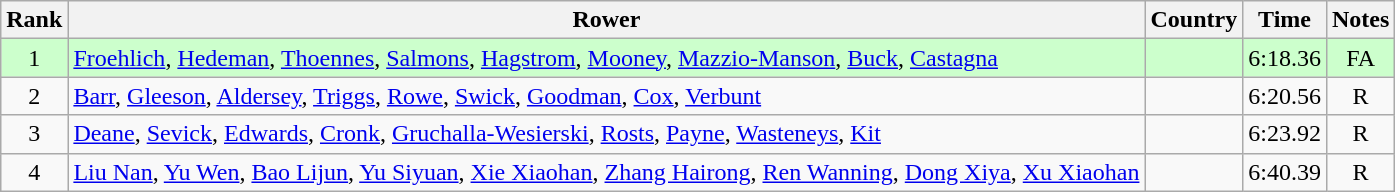<table class="wikitable" style="text-align:center">
<tr>
<th>Rank</th>
<th>Rower</th>
<th>Country</th>
<th>Time</th>
<th>Notes</th>
</tr>
<tr bgcolor=ccffcc>
<td>1</td>
<td align="left"><a href='#'>Froehlich</a>, <a href='#'>Hedeman</a>, <a href='#'>Thoennes</a>, <a href='#'>Salmons</a>, <a href='#'>Hagstrom</a>, <a href='#'>Mooney</a>, <a href='#'>Mazzio-Manson</a>, <a href='#'>Buck</a>, <a href='#'>Castagna</a></td>
<td align="left"></td>
<td>6:18.36</td>
<td>FA</td>
</tr>
<tr>
<td>2</td>
<td align="left"><a href='#'>Barr</a>, <a href='#'>Gleeson</a>, <a href='#'>Aldersey</a>, <a href='#'>Triggs</a>, <a href='#'>Rowe</a>, <a href='#'>Swick</a>, <a href='#'>Goodman</a>, <a href='#'>Cox</a>, <a href='#'>Verbunt</a></td>
<td align="left"></td>
<td>6:20.56</td>
<td>R</td>
</tr>
<tr>
<td>3</td>
<td align="left"><a href='#'>Deane</a>, <a href='#'>Sevick</a>, <a href='#'>Edwards</a>, <a href='#'>Cronk</a>, <a href='#'>Gruchalla-Wesierski</a>, <a href='#'>Rosts</a>, <a href='#'>Payne</a>, <a href='#'>Wasteneys</a>, <a href='#'>Kit</a></td>
<td align="left"></td>
<td>6:23.92</td>
<td>R</td>
</tr>
<tr>
<td>4</td>
<td align="left"><a href='#'>Liu Nan</a>, <a href='#'>Yu Wen</a>, <a href='#'>Bao Lijun</a>, <a href='#'>Yu Siyuan</a>, <a href='#'>Xie Xiaohan</a>, <a href='#'>Zhang Hairong</a>, <a href='#'>Ren Wanning</a>, <a href='#'>Dong Xiya</a>, <a href='#'>Xu Xiaohan</a></td>
<td align="left"></td>
<td>6:40.39</td>
<td>R</td>
</tr>
</table>
